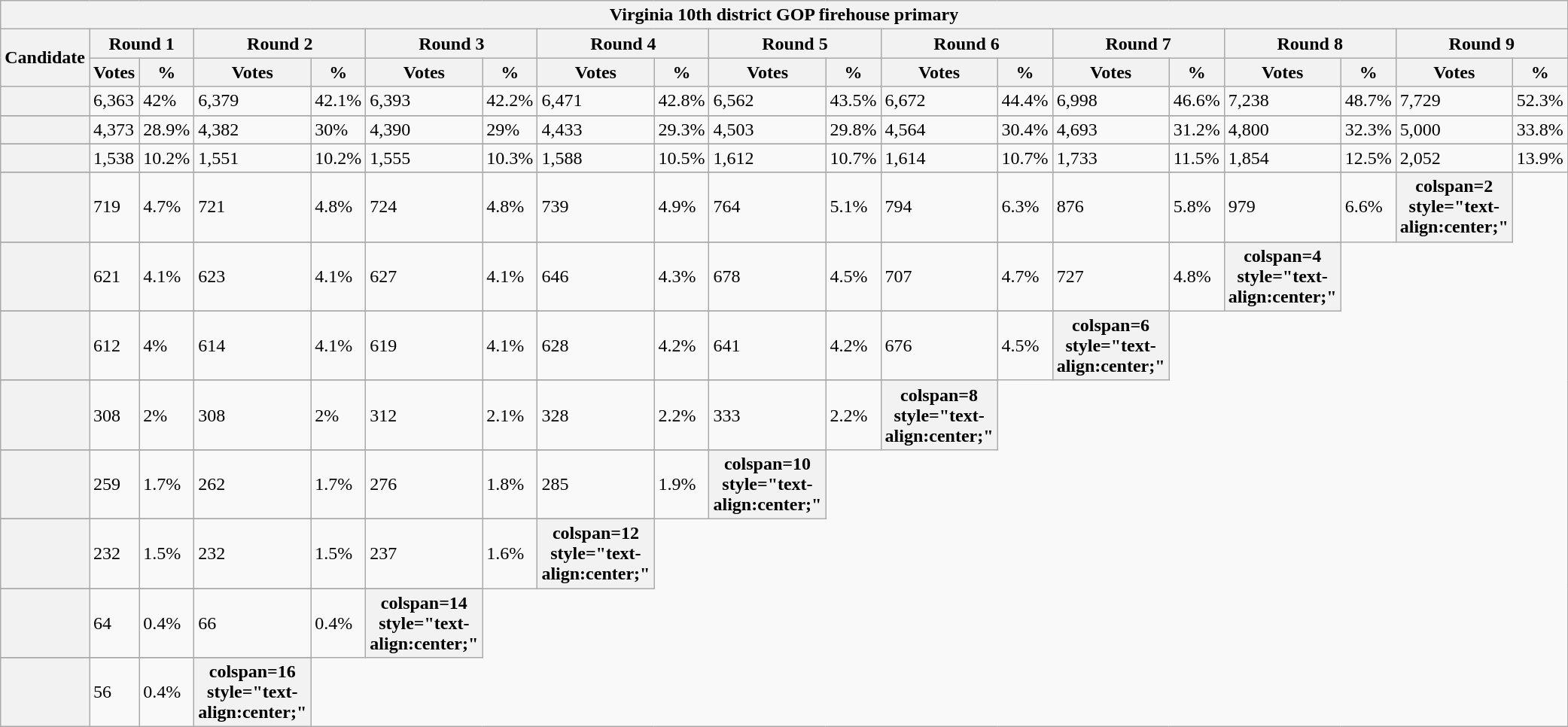<table class="wikitable sortable">
<tr>
<th colspan=" 20 ">Virginia 10th district GOP firehouse primary</th>
</tr>
<tr style="background:#eee; text-align:center;">
<th rowspan=2 style="text-align:center;">Candidate</th>
<th colspan=2 style="text-align:center;">Round 1</th>
<th colspan=2 style="text-align:center;">Round 2</th>
<th colspan=2 style="text-align:center;">Round 3</th>
<th colspan=2 style="text-align:center;">Round 4</th>
<th colspan=2 style="text-align:center;">Round 5</th>
<th colspan=2 style="text-align:center;">Round 6</th>
<th colspan=2 style="text0align:center;">Round 7</th>
<th colspan=2 style="text0align:center;">Round 8</th>
<th colspan=2 style="text0align:center;">Round 9</th>
</tr>
<tr>
<th>Votes</th>
<th>%</th>
<th>Votes</th>
<th>%</th>
<th>Votes</th>
<th>%</th>
<th>Votes</th>
<th>%</th>
<th>Votes</th>
<th>%</th>
<th>Votes</th>
<th>%</th>
<th>Votes</th>
<th>%</th>
<th>Votes</th>
<th>%</th>
<th>Votes</th>
<th>%</th>
</tr>
<tr>
<th scope="row" style="text-align:left;"></th>
<td>6,363</td>
<td>42%</td>
<td>6,379</td>
<td>42.1%</td>
<td>6,393</td>
<td>42.2%</td>
<td>6,471</td>
<td>42.8%</td>
<td>6,562</td>
<td>43.5%</td>
<td>6,672</td>
<td>44.4%</td>
<td>6,998</td>
<td>46.6%</td>
<td>7,238</td>
<td>48.7%</td>
<td> 7,729</td>
<td> 52.3%</td>
</tr>
<tr>
</tr>
<tr>
<th scope="row" style="text-align:left;"></th>
<td>4,373</td>
<td>28.9%</td>
<td>4,382</td>
<td>30%</td>
<td>4,390</td>
<td>29%</td>
<td>4,433</td>
<td>29.3%</td>
<td>4,503</td>
<td>29.8%</td>
<td>4,564</td>
<td>30.4%</td>
<td>4,693</td>
<td>31.2%</td>
<td>4,800</td>
<td>32.3%</td>
<td>5,000</td>
<td>33.8%</td>
</tr>
<tr>
</tr>
<tr>
<th scope="row" style="text-align:left;"></th>
<td>1,538</td>
<td>10.2%</td>
<td>1,551</td>
<td>10.2%</td>
<td>1,555</td>
<td>10.3%</td>
<td>1,588</td>
<td>10.5%</td>
<td>1,612</td>
<td>10.7%</td>
<td>1,614</td>
<td>10.7%</td>
<td>1,733</td>
<td>11.5%</td>
<td>1,854</td>
<td>12.5%</td>
<td>2,052</td>
<td>13.9%</td>
</tr>
<tr>
</tr>
<tr>
<th scope="row" style="text-align:left;"></th>
<td>719</td>
<td>4.7%</td>
<td>721</td>
<td>4.8%</td>
<td>724</td>
<td>4.8%</td>
<td>739</td>
<td>4.9%</td>
<td>764</td>
<td>5.1%</td>
<td>794</td>
<td>6.3%</td>
<td>876</td>
<td>5.8%</td>
<td>979</td>
<td>6.6%</td>
<th>colspan=2 style="text-align:center;" </th>
</tr>
<tr>
</tr>
<tr>
<th scope="row" style="text-align:left;"></th>
<td>621</td>
<td>4.1%</td>
<td>623</td>
<td>4.1%</td>
<td>627</td>
<td>4.1%</td>
<td>646</td>
<td>4.3%</td>
<td>678</td>
<td>4.5%</td>
<td>707</td>
<td>4.7%</td>
<td>727</td>
<td>4.8%</td>
<th>colspan=4 style="text-align:center;" </th>
</tr>
<tr>
</tr>
<tr>
<th scope="row" style="text-align:left;"></th>
<td>612</td>
<td>4%</td>
<td>614</td>
<td>4.1%</td>
<td>619</td>
<td>4.1%</td>
<td>628</td>
<td>4.2%</td>
<td>641</td>
<td>4.2%</td>
<td>676</td>
<td>4.5%</td>
<th>colspan=6 style="text-align:center;" </th>
</tr>
<tr>
</tr>
<tr>
<th scope="row" style="text-align:left;"></th>
<td>308</td>
<td>2%</td>
<td>308</td>
<td>2%</td>
<td>312</td>
<td>2.1%</td>
<td>328</td>
<td>2.2%</td>
<td>333</td>
<td>2.2%</td>
<th>colspan=8 style="text-align:center;" </th>
</tr>
<tr>
</tr>
<tr>
<th scope="row" style="text-align:left;"></th>
<td>259</td>
<td>1.7%</td>
<td>262</td>
<td>1.7%</td>
<td>276</td>
<td>1.8%</td>
<td>285</td>
<td>1.9%</td>
<th>colspan=10 style="text-align:center;" </th>
</tr>
<tr>
</tr>
<tr>
<th scope="row" style="text-align:left;"></th>
<td>232</td>
<td>1.5%</td>
<td>232</td>
<td>1.5%</td>
<td>237</td>
<td>1.6%</td>
<th>colspan=12 style="text-align:center;" </th>
</tr>
<tr>
</tr>
<tr>
<th scope="row" style="text-align:left;"></th>
<td>64</td>
<td>0.4%</td>
<td>66</td>
<td>0.4%</td>
<th>colspan=14 style="text-align:center;" </th>
</tr>
<tr>
</tr>
<tr>
<th scope="row" style="text-align:left;"></th>
<td>56</td>
<td>0.4%</td>
<th>colspan=16 style="text-align:center;" </th>
</tr>
</table>
